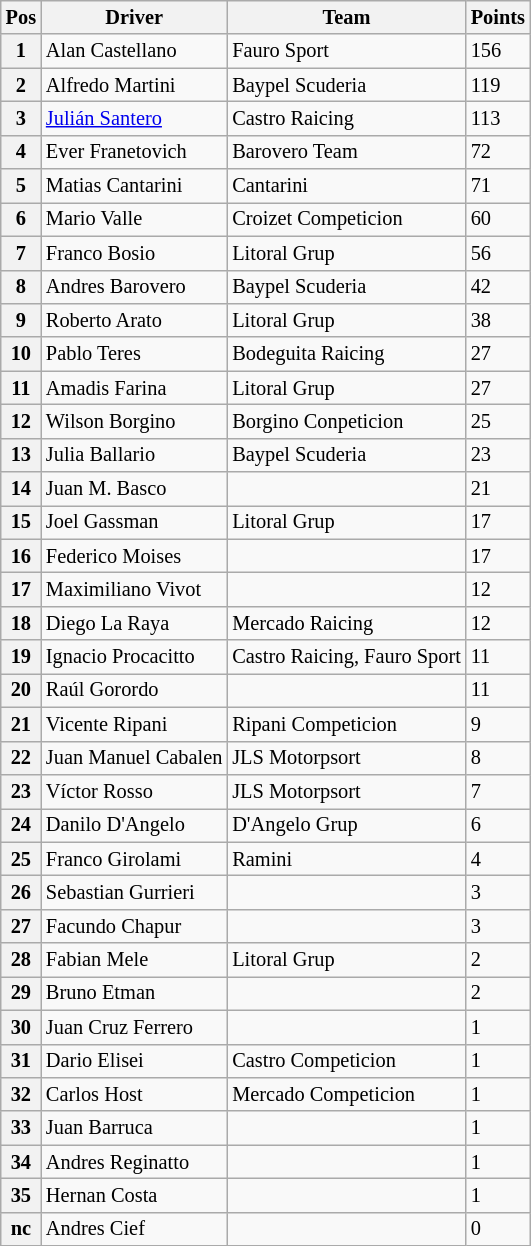<table class="wikitable" style="font-size:85%">
<tr>
<th>Pos</th>
<th>Driver</th>
<th>Team</th>
<th>Points</th>
</tr>
<tr>
<th>1</th>
<td> Alan Castellano</td>
<td>Fauro Sport</td>
<td>156</td>
</tr>
<tr>
<th>2</th>
<td> Alfredo Martini</td>
<td>Baypel Scuderia</td>
<td>119</td>
</tr>
<tr>
<th>3</th>
<td> <a href='#'>Julián Santero</a></td>
<td>Castro Raicing</td>
<td>113</td>
</tr>
<tr>
<th>4</th>
<td> Ever Franetovich</td>
<td>Barovero Team</td>
<td>72</td>
</tr>
<tr>
<th>5</th>
<td> Matias Cantarini</td>
<td>Cantarini</td>
<td>71</td>
</tr>
<tr>
<th>6</th>
<td> Mario Valle</td>
<td>Croizet Competicion</td>
<td>60</td>
</tr>
<tr>
<th>7</th>
<td> Franco Bosio</td>
<td>Litoral Grup</td>
<td>56</td>
</tr>
<tr>
<th>8</th>
<td> Andres Barovero</td>
<td>Baypel Scuderia</td>
<td>42</td>
</tr>
<tr>
<th>9</th>
<td> Roberto Arato</td>
<td>Litoral Grup</td>
<td>38</td>
</tr>
<tr>
<th>10</th>
<td> Pablo Teres</td>
<td>Bodeguita Raicing</td>
<td>27</td>
</tr>
<tr>
<th>11</th>
<td> Amadis Farina</td>
<td>Litoral Grup</td>
<td>27</td>
</tr>
<tr>
<th>12</th>
<td> Wilson Borgino</td>
<td>Borgino Conpeticion</td>
<td>25</td>
</tr>
<tr>
<th>13</th>
<td> Julia Ballario</td>
<td>Baypel Scuderia</td>
<td>23</td>
</tr>
<tr>
<th>14</th>
<td> Juan M. Basco</td>
<td></td>
<td>21</td>
</tr>
<tr>
<th>15</th>
<td> Joel Gassman</td>
<td>Litoral Grup</td>
<td>17</td>
</tr>
<tr>
<th>16</th>
<td> Federico Moises</td>
<td></td>
<td>17</td>
</tr>
<tr>
<th>17</th>
<td> Maximiliano Vivot</td>
<td></td>
<td>12</td>
</tr>
<tr>
<th>18</th>
<td> Diego La Raya</td>
<td>Mercado Raicing</td>
<td>12</td>
</tr>
<tr>
<th>19</th>
<td> Ignacio Procacitto</td>
<td>Castro Raicing, Fauro Sport</td>
<td>11</td>
</tr>
<tr>
<th>20</th>
<td> Raúl Gorordo</td>
<td></td>
<td>11</td>
</tr>
<tr>
<th>21</th>
<td> Vicente Ripani</td>
<td>Ripani Competicion</td>
<td>9</td>
</tr>
<tr>
<th>22</th>
<td> Juan Manuel Cabalen</td>
<td>JLS Motorpsort</td>
<td>8</td>
</tr>
<tr>
<th>23</th>
<td> Víctor Rosso</td>
<td>JLS Motorpsort</td>
<td>7</td>
</tr>
<tr>
<th>24</th>
<td> Danilo D'Angelo</td>
<td>D'Angelo Grup</td>
<td>6</td>
</tr>
<tr>
<th>25</th>
<td> Franco Girolami</td>
<td>Ramini</td>
<td>4</td>
</tr>
<tr>
<th>26</th>
<td> Sebastian Gurrieri</td>
<td></td>
<td>3</td>
</tr>
<tr>
<th>27</th>
<td> Facundo Chapur</td>
<td></td>
<td>3</td>
</tr>
<tr>
<th>28</th>
<td> Fabian Mele</td>
<td>Litoral Grup</td>
<td>2</td>
</tr>
<tr>
<th>29</th>
<td> Bruno Etman</td>
<td></td>
<td>2</td>
</tr>
<tr>
<th>30</th>
<td> Juan Cruz Ferrero</td>
<td></td>
<td>1</td>
</tr>
<tr>
<th>31</th>
<td> Dario Elisei</td>
<td>Castro Competicion</td>
<td>1</td>
</tr>
<tr>
<th>32</th>
<td> Carlos Host</td>
<td>Mercado Competicion</td>
<td>1</td>
</tr>
<tr>
<th>33</th>
<td> Juan Barruca</td>
<td></td>
<td>1</td>
</tr>
<tr>
<th>34</th>
<td> Andres Reginatto</td>
<td></td>
<td>1</td>
</tr>
<tr>
<th>35</th>
<td> Hernan Costa</td>
<td></td>
<td>1</td>
</tr>
<tr>
<th>nc</th>
<td> Andres Cief</td>
<td></td>
<td>0</td>
</tr>
</table>
